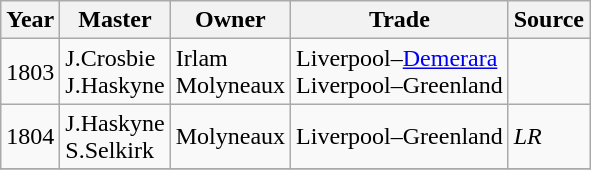<table class="sortable wikitable">
<tr>
<th>Year</th>
<th>Master</th>
<th>Owner</th>
<th>Trade</th>
<th>Source</th>
</tr>
<tr>
<td>1803</td>
<td>J.Crosbie<br>J.Haskyne</td>
<td>Irlam<br>Molyneaux</td>
<td>Liverpool–<a href='#'>Demerara</a><br>Liverpool–Greenland</td>
<td></td>
</tr>
<tr>
<td>1804</td>
<td>J.Haskyne<br>S.Selkirk</td>
<td>Molyneaux</td>
<td>Liverpool–Greenland</td>
<td><em>LR</em></td>
</tr>
<tr>
</tr>
</table>
